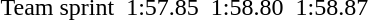<table>
<tr>
<td>Team sprint<br></td>
<td><em></em><br><br><br><br></td>
<td>1:57.85</td>
<td><em></em><br><br><br><br></td>
<td>1:58.80</td>
<td><em></em><br><br><br><br></td>
<td>1:58.87</td>
</tr>
</table>
